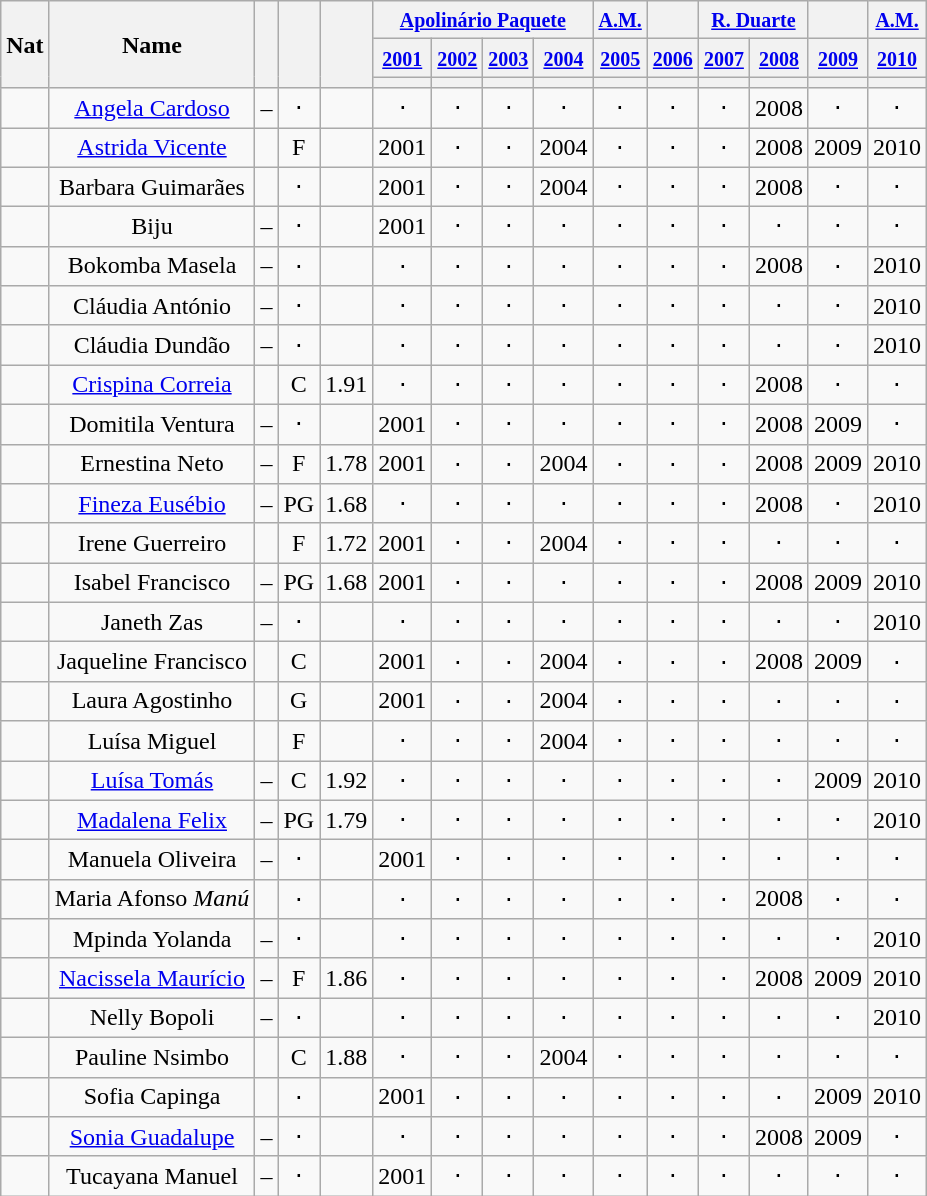<table class="wikitable plainrowheaders sortable" style="text-align:center">
<tr>
<th scope="col" rowspan="3">Nat</th>
<th scope="col" rowspan="3">Name</th>
<th scope="col" rowspan="3"></th>
<th scope="col" rowspan="3"></th>
<th scope="col" rowspan="3"></th>
<th colspan="4"><small><a href='#'>Apolinário Paquete</a></small></th>
<th colspan="1"><small><a href='#'>A.M.</a></small></th>
<th colspan="1"><small></small></th>
<th colspan="2"><small><a href='#'>R. Duarte</a></small></th>
<th colspan="1"><small></small></th>
<th colspan="1"><small><a href='#'>A.M.</a></small></th>
</tr>
<tr>
<th colspan="1"><small><a href='#'>2001</a></small></th>
<th colspan="1"><small><a href='#'>2002</a></small></th>
<th colspan="1"><small><a href='#'>2003</a></small></th>
<th colspan="1"><small><a href='#'>2004</a></small></th>
<th colspan="1"><small><a href='#'>2005</a></small></th>
<th colspan="1"><small><a href='#'>2006</a></small></th>
<th colspan="1"><small><a href='#'>2007</a></small></th>
<th colspan="1"><small><a href='#'>2008</a></small></th>
<th colspan="1"><small><a href='#'>2009</a></small></th>
<th colspan="1"><small><a href='#'>2010</a></small></th>
</tr>
<tr>
<th scope="col" rowspan="1"><small></small></th>
<th scope="col" rowspan="1"><small></small></th>
<th scope="col" rowspan="1"><small></small></th>
<th scope="col" rowspan="1"><small></small></th>
<th scope="col" rowspan="1"><small></small></th>
<th scope="col" rowspan="1"><small></small></th>
<th scope="col" rowspan="1"><small></small></th>
<th scope="col" rowspan="1"><small></small></th>
<th scope="col" rowspan="1"></th>
<th scope="col" rowspan="1"></th>
</tr>
<tr>
<td></td>
<td><a href='#'>Angela Cardoso</a></td>
<td>–</td>
<td>⋅</td>
<td></td>
<td>⋅</td>
<td>⋅</td>
<td>⋅</td>
<td>⋅</td>
<td>⋅</td>
<td>⋅</td>
<td>⋅</td>
<td>2008</td>
<td>⋅</td>
<td>⋅</td>
</tr>
<tr>
<td></td>
<td><a href='#'>Astrida Vicente</a></td>
<td></td>
<td data-sort-value="3">F</td>
<td></td>
<td>2001</td>
<td>⋅</td>
<td>⋅</td>
<td>2004</td>
<td>⋅</td>
<td>⋅</td>
<td>⋅</td>
<td>2008</td>
<td>2009</td>
<td>2010</td>
</tr>
<tr>
<td></td>
<td>Barbara Guimarães</td>
<td></td>
<td>⋅</td>
<td></td>
<td>2001</td>
<td>⋅</td>
<td>⋅</td>
<td>2004</td>
<td>⋅</td>
<td>⋅</td>
<td>⋅</td>
<td>2008</td>
<td>⋅</td>
<td>⋅</td>
</tr>
<tr>
<td></td>
<td>Biju</td>
<td>–</td>
<td>⋅</td>
<td></td>
<td>2001</td>
<td>⋅</td>
<td>⋅</td>
<td>⋅</td>
<td>⋅</td>
<td>⋅</td>
<td>⋅</td>
<td>⋅</td>
<td>⋅</td>
<td>⋅</td>
</tr>
<tr>
<td></td>
<td>Bokomba Masela</td>
<td>–</td>
<td>⋅</td>
<td></td>
<td>⋅</td>
<td>⋅</td>
<td>⋅</td>
<td>⋅</td>
<td>⋅</td>
<td>⋅</td>
<td>⋅</td>
<td>2008</td>
<td>⋅</td>
<td>2010</td>
</tr>
<tr>
<td></td>
<td>Cláudia António</td>
<td>–</td>
<td>⋅</td>
<td></td>
<td>⋅</td>
<td>⋅</td>
<td>⋅</td>
<td>⋅</td>
<td>⋅</td>
<td>⋅</td>
<td>⋅</td>
<td>⋅</td>
<td>⋅</td>
<td>2010</td>
</tr>
<tr>
<td></td>
<td>Cláudia Dundão</td>
<td>–</td>
<td>⋅</td>
<td></td>
<td>⋅</td>
<td>⋅</td>
<td>⋅</td>
<td>⋅</td>
<td>⋅</td>
<td>⋅</td>
<td>⋅</td>
<td>⋅</td>
<td>⋅</td>
<td>2010</td>
</tr>
<tr>
<td></td>
<td><a href='#'>Crispina Correia</a></td>
<td></td>
<td>C</td>
<td>1.91</td>
<td>⋅</td>
<td>⋅</td>
<td>⋅</td>
<td>⋅</td>
<td>⋅</td>
<td>⋅</td>
<td>⋅</td>
<td>2008</td>
<td>⋅</td>
<td>⋅</td>
</tr>
<tr>
<td></td>
<td>Domitila Ventura</td>
<td>–</td>
<td>⋅</td>
<td></td>
<td>2001</td>
<td>⋅</td>
<td>⋅</td>
<td>⋅</td>
<td>⋅</td>
<td>⋅</td>
<td>⋅</td>
<td>2008</td>
<td>2009</td>
<td>⋅</td>
</tr>
<tr>
<td></td>
<td>Ernestina Neto</td>
<td>–</td>
<td data-sort-value="3">F</td>
<td>1.78</td>
<td>2001</td>
<td>⋅</td>
<td>⋅</td>
<td>2004</td>
<td>⋅</td>
<td>⋅</td>
<td>⋅</td>
<td>2008</td>
<td>2009</td>
<td>2010</td>
</tr>
<tr>
<td></td>
<td><a href='#'>Fineza Eusébio</a></td>
<td>–</td>
<td data-sort-value="1">PG</td>
<td>1.68</td>
<td>⋅</td>
<td>⋅</td>
<td>⋅</td>
<td>⋅</td>
<td>⋅</td>
<td>⋅</td>
<td>⋅</td>
<td>2008</td>
<td>⋅</td>
<td>2010</td>
</tr>
<tr>
<td></td>
<td>Irene Guerreiro</td>
<td></td>
<td data-sort-value="3">F</td>
<td>1.72</td>
<td>2001</td>
<td>⋅</td>
<td>⋅</td>
<td>2004</td>
<td>⋅</td>
<td>⋅</td>
<td>⋅</td>
<td>⋅</td>
<td>⋅</td>
<td>⋅</td>
</tr>
<tr>
<td></td>
<td>Isabel Francisco</td>
<td>–</td>
<td data-sort-value="1">PG</td>
<td>1.68</td>
<td>2001</td>
<td>⋅</td>
<td>⋅</td>
<td>⋅</td>
<td>⋅</td>
<td>⋅</td>
<td>⋅</td>
<td>2008</td>
<td>2009</td>
<td>2010</td>
</tr>
<tr>
<td></td>
<td>Janeth Zas</td>
<td>–</td>
<td>⋅</td>
<td></td>
<td>⋅</td>
<td>⋅</td>
<td>⋅</td>
<td>⋅</td>
<td>⋅</td>
<td>⋅</td>
<td>⋅</td>
<td>⋅</td>
<td>⋅</td>
<td>2010</td>
</tr>
<tr>
<td></td>
<td>Jaqueline Francisco</td>
<td></td>
<td>C</td>
<td></td>
<td>2001</td>
<td>⋅</td>
<td>⋅</td>
<td>2004</td>
<td>⋅</td>
<td>⋅</td>
<td>⋅</td>
<td>2008</td>
<td>2009</td>
<td>⋅</td>
</tr>
<tr>
<td></td>
<td>Laura Agostinho</td>
<td></td>
<td data-sort-value="1">G</td>
<td></td>
<td>2001</td>
<td>⋅</td>
<td>⋅</td>
<td>2004</td>
<td>⋅</td>
<td>⋅</td>
<td>⋅</td>
<td>⋅</td>
<td>⋅</td>
<td>⋅</td>
</tr>
<tr>
<td></td>
<td>Luísa Miguel</td>
<td></td>
<td data-sort-value="3">F</td>
<td></td>
<td>⋅</td>
<td>⋅</td>
<td>⋅</td>
<td>2004</td>
<td>⋅</td>
<td>⋅</td>
<td>⋅</td>
<td>⋅</td>
<td>⋅</td>
<td>⋅</td>
</tr>
<tr>
<td></td>
<td><a href='#'>Luísa Tomás</a></td>
<td>–</td>
<td>C</td>
<td>1.92</td>
<td>⋅</td>
<td>⋅</td>
<td>⋅</td>
<td>⋅</td>
<td>⋅</td>
<td>⋅</td>
<td>⋅</td>
<td>⋅</td>
<td>2009</td>
<td>2010</td>
</tr>
<tr>
<td></td>
<td><a href='#'>Madalena Felix</a></td>
<td>–</td>
<td data-sort-value="1">PG</td>
<td>1.79</td>
<td>⋅</td>
<td>⋅</td>
<td>⋅</td>
<td>⋅</td>
<td>⋅</td>
<td>⋅</td>
<td>⋅</td>
<td>⋅</td>
<td>⋅</td>
<td>2010</td>
</tr>
<tr>
<td></td>
<td>Manuela Oliveira</td>
<td>–</td>
<td>⋅</td>
<td></td>
<td>2001</td>
<td>⋅</td>
<td>⋅</td>
<td>⋅</td>
<td>⋅</td>
<td>⋅</td>
<td>⋅</td>
<td>⋅</td>
<td>⋅</td>
<td>⋅</td>
</tr>
<tr>
<td></td>
<td>Maria Afonso <em>Manú</em></td>
<td></td>
<td>⋅</td>
<td></td>
<td>⋅</td>
<td>⋅</td>
<td>⋅</td>
<td>⋅</td>
<td>⋅</td>
<td>⋅</td>
<td>⋅</td>
<td>2008</td>
<td>⋅</td>
<td>⋅</td>
</tr>
<tr>
<td></td>
<td>Mpinda Yolanda</td>
<td>–</td>
<td>⋅</td>
<td></td>
<td>⋅</td>
<td>⋅</td>
<td>⋅</td>
<td>⋅</td>
<td>⋅</td>
<td>⋅</td>
<td>⋅</td>
<td>⋅</td>
<td>⋅</td>
<td>2010</td>
</tr>
<tr>
<td></td>
<td><a href='#'>Nacissela Maurício</a></td>
<td>–</td>
<td data-sort-value="3">F</td>
<td>1.86</td>
<td>⋅</td>
<td>⋅</td>
<td>⋅</td>
<td>⋅</td>
<td>⋅</td>
<td>⋅</td>
<td>⋅</td>
<td>2008</td>
<td>2009</td>
<td>2010</td>
</tr>
<tr>
<td></td>
<td>Nelly Bopoli</td>
<td>–</td>
<td>⋅</td>
<td></td>
<td>⋅</td>
<td>⋅</td>
<td>⋅</td>
<td>⋅</td>
<td>⋅</td>
<td>⋅</td>
<td>⋅</td>
<td>⋅</td>
<td>⋅</td>
<td>2010</td>
</tr>
<tr>
<td></td>
<td>Pauline Nsimbo</td>
<td></td>
<td>C</td>
<td>1.88</td>
<td>⋅</td>
<td>⋅</td>
<td>⋅</td>
<td>2004</td>
<td>⋅</td>
<td>⋅</td>
<td>⋅</td>
<td>⋅</td>
<td>⋅</td>
<td>⋅</td>
</tr>
<tr>
<td></td>
<td>Sofia Capinga</td>
<td></td>
<td>⋅</td>
<td></td>
<td>2001</td>
<td>⋅</td>
<td>⋅</td>
<td>⋅</td>
<td>⋅</td>
<td>⋅</td>
<td>⋅</td>
<td>⋅</td>
<td>2009</td>
<td>2010</td>
</tr>
<tr>
<td></td>
<td><a href='#'>Sonia Guadalupe</a></td>
<td>–</td>
<td>⋅</td>
<td></td>
<td>⋅</td>
<td>⋅</td>
<td>⋅</td>
<td>⋅</td>
<td>⋅</td>
<td>⋅</td>
<td>⋅</td>
<td>2008</td>
<td>2009</td>
<td>⋅</td>
</tr>
<tr>
<td></td>
<td>Tucayana Manuel</td>
<td>–</td>
<td>⋅</td>
<td></td>
<td>2001</td>
<td>⋅</td>
<td>⋅</td>
<td>⋅</td>
<td>⋅</td>
<td>⋅</td>
<td>⋅</td>
<td>⋅</td>
<td>⋅</td>
<td>⋅</td>
</tr>
</table>
